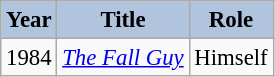<table class="wikitable" style="font-size:95%;">
<tr>
<th style="background:#B0C4DE;">Year</th>
<th style="background:#B0C4DE;">Title</th>
<th style="background:#B0C4DE;">Role</th>
</tr>
<tr>
<td>1984</td>
<td><em><a href='#'>The Fall Guy</a></em></td>
<td>Himself</td>
</tr>
</table>
